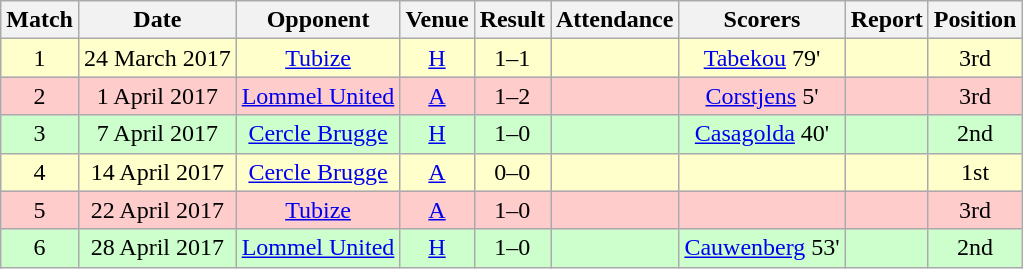<table class="wikitable" style="font-size:100%; text-align:center">
<tr>
<th>Match</th>
<th>Date</th>
<th>Opponent</th>
<th>Venue</th>
<th>Result</th>
<th>Attendance</th>
<th>Scorers</th>
<th>Report</th>
<th>Position</th>
</tr>
<tr style="background: #FFFFCC;">
<td>1</td>
<td>24 March 2017</td>
<td><a href='#'>Tubize</a></td>
<td><a href='#'>H</a></td>
<td>1–1</td>
<td></td>
<td><a href='#'>Tabekou</a> 79'</td>
<td></td>
<td>3rd</td>
</tr>
<tr style="background: #FFCCCC;">
<td>2</td>
<td>1 April 2017</td>
<td><a href='#'>Lommel United</a></td>
<td><a href='#'>A</a></td>
<td>1–2</td>
<td></td>
<td><a href='#'>Corstjens</a> 5' </td>
<td></td>
<td>3rd</td>
</tr>
<tr style="background: #CCFFCC;">
<td>3</td>
<td>7 April 2017</td>
<td><a href='#'>Cercle Brugge</a></td>
<td><a href='#'>H</a></td>
<td>1–0</td>
<td></td>
<td><a href='#'>Casagolda</a> 40'</td>
<td></td>
<td>2nd</td>
</tr>
<tr style="background: #FFFFCC;">
<td>4</td>
<td>14 April 2017</td>
<td><a href='#'>Cercle Brugge</a></td>
<td><a href='#'>A</a></td>
<td>0–0</td>
<td></td>
<td></td>
<td></td>
<td>1st</td>
</tr>
<tr style="background: #FFCCCC;">
<td>5</td>
<td>22 April 2017</td>
<td><a href='#'>Tubize</a></td>
<td><a href='#'>A</a></td>
<td>1–0</td>
<td></td>
<td></td>
<td></td>
<td>3rd</td>
</tr>
<tr style="background: #CCFFCC;">
<td>6</td>
<td>28 April 2017</td>
<td><a href='#'>Lommel United</a></td>
<td><a href='#'>H</a></td>
<td>1–0</td>
<td></td>
<td><a href='#'>Cauwenberg</a> 53' </td>
<td></td>
<td>2nd</td>
</tr>
</table>
